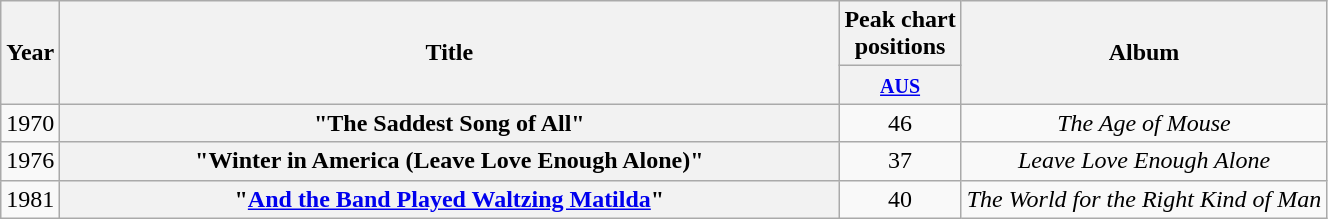<table class="wikitable plainrowheaders" style="text-align:center;" border="1">
<tr>
<th scope="col" rowspan="2">Year</th>
<th scope="col" rowspan="2" style="width:32em;">Title</th>
<th scope="col" colspan="1">Peak chart<br>positions</th>
<th scope="col" rowspan="2">Album</th>
</tr>
<tr>
<th scope="col" style="text-align:center;"><small><a href='#'>AUS</a><br></small></th>
</tr>
<tr>
<td>1970</td>
<th scope="row">"The Saddest Song of All"</th>
<td style="text-align:center;">46</td>
<td><em>The Age of Mouse</em></td>
</tr>
<tr>
<td>1976</td>
<th scope="row">"Winter in America (Leave Love Enough Alone)"</th>
<td style="text-align:center;">37</td>
<td><em>Leave Love Enough Alone</em></td>
</tr>
<tr>
<td>1981</td>
<th scope="row">"<a href='#'>And the Band Played Waltzing Matilda</a>"</th>
<td style="text-align:center;">40</td>
<td><em>The World for the Right Kind of Man</em></td>
</tr>
</table>
